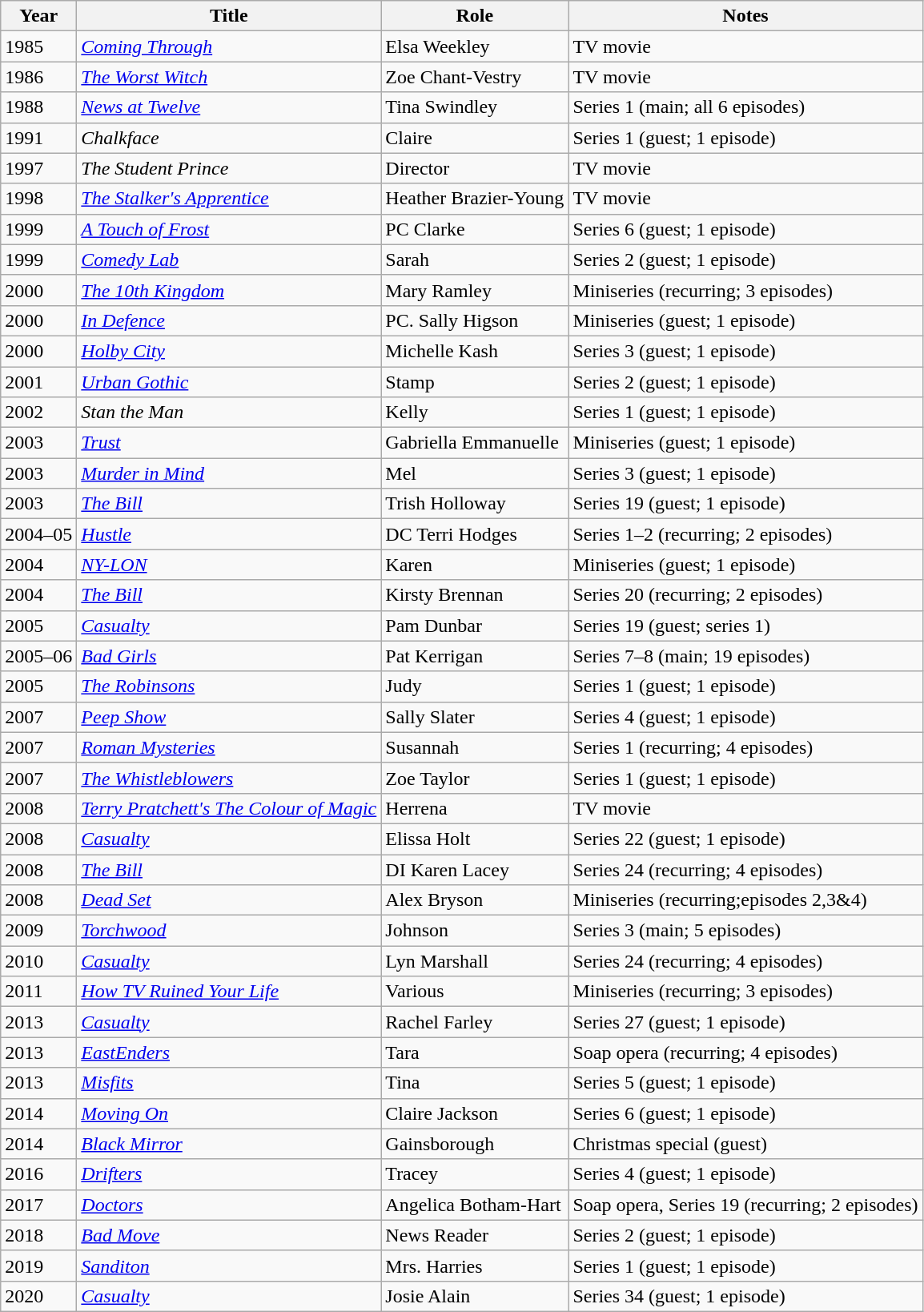<table class="wikitable">
<tr>
<th>Year</th>
<th>Title</th>
<th>Role</th>
<th>Notes</th>
</tr>
<tr>
<td>1985</td>
<td><em><a href='#'>Coming Through</a></em></td>
<td>Elsa Weekley</td>
<td>TV movie</td>
</tr>
<tr>
<td>1986</td>
<td><em><a href='#'>The Worst Witch</a></em></td>
<td>Zoe Chant-Vestry</td>
<td>TV movie</td>
</tr>
<tr>
<td>1988</td>
<td><em><a href='#'>News at Twelve</a></em></td>
<td>Tina Swindley</td>
<td>Series 1 (main; all 6 episodes)</td>
</tr>
<tr>
<td>1991</td>
<td><em>Chalkface</em></td>
<td>Claire</td>
<td>Series 1 (guest; 1 episode)</td>
</tr>
<tr>
<td>1997</td>
<td><em>The Student Prince</em></td>
<td>Director</td>
<td>TV movie</td>
</tr>
<tr>
<td>1998</td>
<td><em><a href='#'>The Stalker's Apprentice</a></em></td>
<td>Heather Brazier-Young</td>
<td>TV movie</td>
</tr>
<tr>
<td>1999</td>
<td><em><a href='#'>A Touch of Frost</a></em></td>
<td>PC Clarke</td>
<td>Series 6 (guest; 1 episode)</td>
</tr>
<tr>
<td>1999</td>
<td><em><a href='#'>Comedy Lab</a></em></td>
<td>Sarah</td>
<td>Series 2 (guest; 1 episode)</td>
</tr>
<tr>
<td>2000</td>
<td><em><a href='#'>The 10th Kingdom</a></em></td>
<td>Mary Ramley</td>
<td>Miniseries (recurring; 3 episodes)</td>
</tr>
<tr>
<td>2000</td>
<td><em><a href='#'>In Defence</a></em></td>
<td>PC. Sally Higson</td>
<td>Miniseries (guest; 1 episode)</td>
</tr>
<tr>
<td>2000</td>
<td><em><a href='#'>Holby City</a></em></td>
<td>Michelle Kash</td>
<td>Series 3 (guest; 1 episode)</td>
</tr>
<tr>
<td>2001</td>
<td><em><a href='#'>Urban Gothic</a></em></td>
<td>Stamp</td>
<td>Series 2 (guest; 1 episode)</td>
</tr>
<tr>
<td>2002</td>
<td><em>Stan the Man</em></td>
<td>Kelly</td>
<td>Series 1 (guest; 1 episode)</td>
</tr>
<tr>
<td>2003</td>
<td><em><a href='#'>Trust</a></em></td>
<td>Gabriella Emmanuelle</td>
<td>Miniseries (guest; 1 episode)</td>
</tr>
<tr>
<td>2003</td>
<td><em><a href='#'>Murder in Mind</a></em></td>
<td>Mel</td>
<td>Series 3 (guest; 1 episode)</td>
</tr>
<tr>
<td>2003</td>
<td><em><a href='#'>The Bill</a></em></td>
<td>Trish Holloway</td>
<td>Series 19 (guest; 1 episode)</td>
</tr>
<tr>
<td>2004–05</td>
<td><em><a href='#'>Hustle</a></em></td>
<td>DC Terri Hodges</td>
<td>Series 1–2 (recurring; 2 episodes)</td>
</tr>
<tr>
<td>2004</td>
<td><em><a href='#'>NY-LON</a></em></td>
<td>Karen</td>
<td>Miniseries (guest; 1 episode)</td>
</tr>
<tr>
<td>2004</td>
<td><em><a href='#'>The Bill</a></em></td>
<td>Kirsty Brennan</td>
<td>Series 20 (recurring; 2 episodes)</td>
</tr>
<tr>
<td>2005</td>
<td><em><a href='#'>Casualty</a></em></td>
<td>Pam Dunbar</td>
<td>Series 19 (guest; series 1)</td>
</tr>
<tr>
<td>2005–06</td>
<td><em><a href='#'>Bad Girls</a></em></td>
<td>Pat Kerrigan</td>
<td>Series 7–8 (main; 19 episodes)</td>
</tr>
<tr>
<td>2005</td>
<td><em><a href='#'>The Robinsons</a></em></td>
<td>Judy</td>
<td>Series 1 (guest; 1 episode)</td>
</tr>
<tr>
<td>2007</td>
<td><em><a href='#'>Peep Show</a></em></td>
<td>Sally Slater</td>
<td>Series 4 (guest; 1 episode)</td>
</tr>
<tr>
<td>2007</td>
<td><em><a href='#'>Roman Mysteries</a></em></td>
<td>Susannah</td>
<td>Series 1 (recurring; 4 episodes)</td>
</tr>
<tr>
<td>2007</td>
<td><em><a href='#'>The Whistleblowers</a></em></td>
<td>Zoe Taylor</td>
<td>Series 1 (guest; 1 episode)</td>
</tr>
<tr>
<td>2008</td>
<td><em><a href='#'>Terry Pratchett's The Colour of Magic</a></em></td>
<td>Herrena</td>
<td>TV movie</td>
</tr>
<tr>
<td>2008</td>
<td><em><a href='#'>Casualty</a></em></td>
<td>Elissa Holt</td>
<td>Series 22 (guest; 1 episode)</td>
</tr>
<tr>
<td>2008</td>
<td><em><a href='#'>The Bill</a></em></td>
<td>DI Karen Lacey</td>
<td>Series 24 (recurring; 4 episodes)</td>
</tr>
<tr>
<td>2008</td>
<td><em><a href='#'>Dead Set</a></em></td>
<td>Alex Bryson</td>
<td>Miniseries (recurring;episodes 2,3&4)</td>
</tr>
<tr>
<td>2009</td>
<td><em><a href='#'>Torchwood</a></em></td>
<td>Johnson</td>
<td>Series 3 (main; 5 episodes)</td>
</tr>
<tr>
<td>2010</td>
<td><em><a href='#'>Casualty</a></em></td>
<td>Lyn Marshall</td>
<td>Series 24 (recurring; 4 episodes)</td>
</tr>
<tr>
<td>2011</td>
<td><em><a href='#'>How TV Ruined Your Life</a></em></td>
<td>Various</td>
<td>Miniseries (recurring; 3 episodes)</td>
</tr>
<tr>
<td>2013</td>
<td><em><a href='#'>Casualty</a></em></td>
<td>Rachel Farley</td>
<td>Series 27 (guest; 1 episode)</td>
</tr>
<tr>
<td>2013</td>
<td><em><a href='#'>EastEnders</a></em></td>
<td>Tara</td>
<td>Soap opera (recurring; 4 episodes)</td>
</tr>
<tr>
<td>2013</td>
<td><em><a href='#'>Misfits</a></em></td>
<td>Tina</td>
<td>Series 5 (guest; 1 episode)</td>
</tr>
<tr>
<td>2014</td>
<td><em><a href='#'>Moving On</a></em></td>
<td>Claire Jackson</td>
<td>Series 6 (guest; 1 episode)</td>
</tr>
<tr>
<td>2014</td>
<td><em><a href='#'>Black Mirror</a></em></td>
<td>Gainsborough</td>
<td>Christmas special (guest)</td>
</tr>
<tr>
<td>2016</td>
<td><em><a href='#'>Drifters</a></em></td>
<td>Tracey</td>
<td>Series 4 (guest; 1 episode)</td>
</tr>
<tr>
<td>2017</td>
<td><em><a href='#'>Doctors</a></em></td>
<td>Angelica Botham-Hart</td>
<td>Soap opera, Series 19 (recurring; 2 episodes)</td>
</tr>
<tr>
<td>2018</td>
<td><em><a href='#'>Bad Move</a></em></td>
<td>News Reader</td>
<td>Series 2 (guest; 1 episode)</td>
</tr>
<tr>
<td>2019</td>
<td><em><a href='#'>Sanditon</a></em></td>
<td>Mrs. Harries</td>
<td>Series 1 (guest; 1 episode)</td>
</tr>
<tr>
<td>2020</td>
<td><em><a href='#'>Casualty</a></em></td>
<td>Josie Alain</td>
<td>Series 34 (guest; 1 episode)</td>
</tr>
</table>
